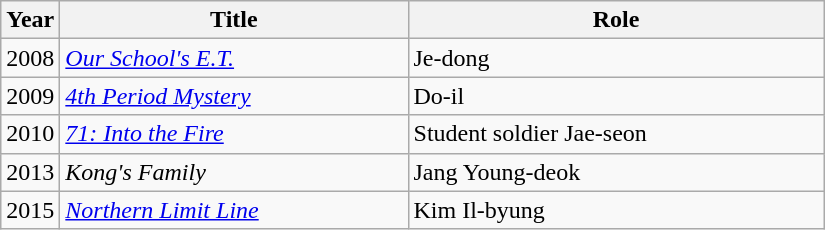<table class="wikitable" style="width:550px">
<tr>
<th width=10>Year</th>
<th>Title</th>
<th>Role</th>
</tr>
<tr>
<td>2008</td>
<td><em><a href='#'>Our School's E.T.</a></em></td>
<td>Je-dong</td>
</tr>
<tr>
<td>2009</td>
<td><em><a href='#'>4th Period Mystery</a></em></td>
<td>Do-il</td>
</tr>
<tr>
<td>2010</td>
<td><em><a href='#'>71: Into the Fire</a></em></td>
<td>Student soldier Jae-seon</td>
</tr>
<tr>
<td>2013</td>
<td><em>Kong's Family</em></td>
<td>Jang Young-deok</td>
</tr>
<tr>
<td>2015</td>
<td><em><a href='#'>Northern Limit Line</a></em></td>
<td>Kim Il-byung</td>
</tr>
</table>
